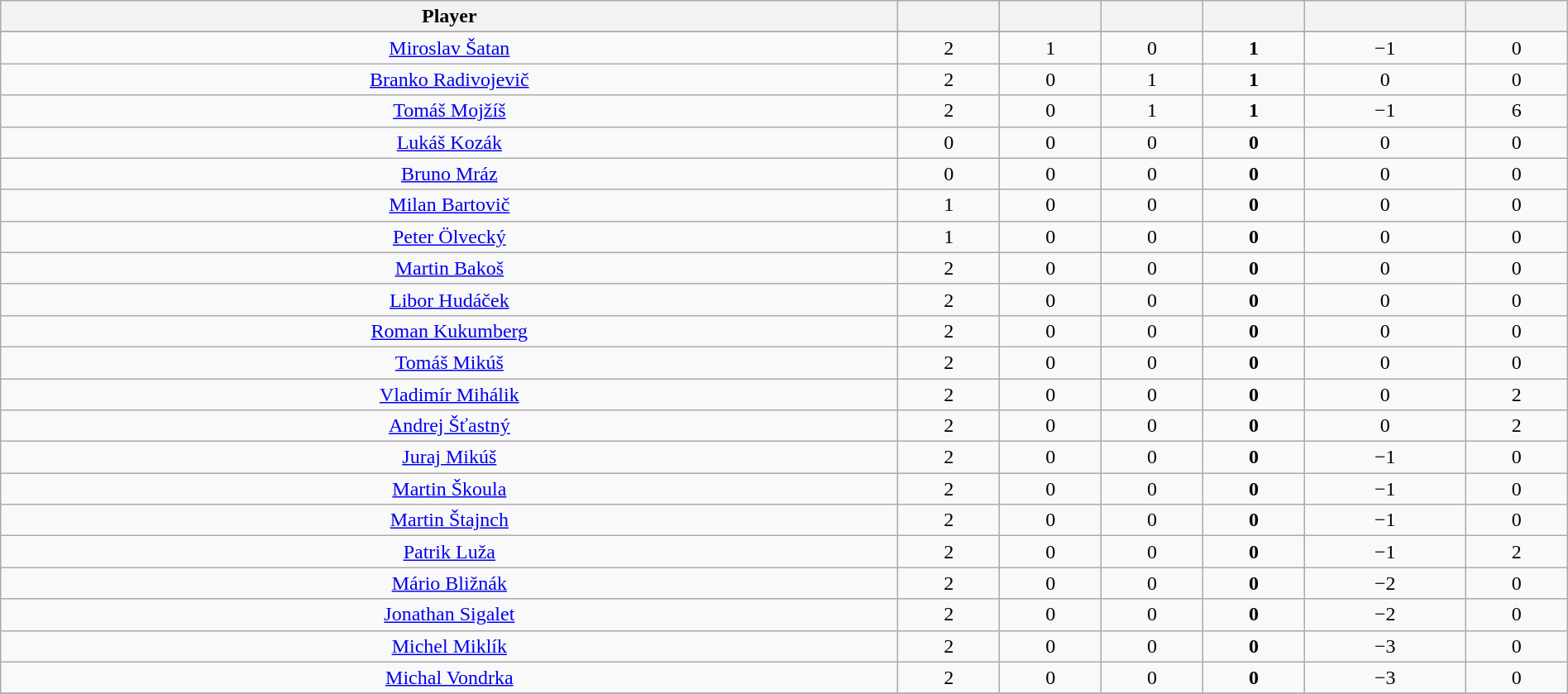<table class="wikitable sortable" style="width:100%; text-align:center;">
<tr align=center>
<th>Player</th>
<th></th>
<th></th>
<th></th>
<th></th>
<th data-sort-type="number"></th>
<th></th>
</tr>
<tr align=center>
</tr>
<tr>
<td><a href='#'>Miroslav Šatan</a></td>
<td>2</td>
<td>1</td>
<td>0</td>
<td><strong>1</strong></td>
<td>−1</td>
<td>0</td>
</tr>
<tr>
<td><a href='#'>Branko Radivojevič</a></td>
<td>2</td>
<td>0</td>
<td>1</td>
<td><strong>1</strong></td>
<td>0</td>
<td>0</td>
</tr>
<tr>
<td><a href='#'>Tomáš Mojžíš</a></td>
<td>2</td>
<td>0</td>
<td>1</td>
<td><strong>1</strong></td>
<td>−1</td>
<td>6</td>
</tr>
<tr>
<td><a href='#'>Lukáš Kozák</a></td>
<td>0</td>
<td>0</td>
<td>0</td>
<td><strong>0</strong></td>
<td>0</td>
<td>0</td>
</tr>
<tr>
<td><a href='#'>Bruno Mráz</a></td>
<td>0</td>
<td>0</td>
<td>0</td>
<td><strong>0</strong></td>
<td>0</td>
<td>0</td>
</tr>
<tr>
<td><a href='#'>Milan Bartovič</a></td>
<td>1</td>
<td>0</td>
<td>0</td>
<td><strong>0</strong></td>
<td>0</td>
<td>0</td>
</tr>
<tr>
<td><a href='#'>Peter Ölvecký</a></td>
<td>1</td>
<td>0</td>
<td>0</td>
<td><strong>0</strong></td>
<td>0</td>
<td>0</td>
</tr>
<tr>
<td><a href='#'>Martin Bakoš</a></td>
<td>2</td>
<td>0</td>
<td>0</td>
<td><strong>0</strong></td>
<td>0</td>
<td>0</td>
</tr>
<tr>
<td><a href='#'>Libor Hudáček</a></td>
<td>2</td>
<td>0</td>
<td>0</td>
<td><strong>0</strong></td>
<td>0</td>
<td>0</td>
</tr>
<tr>
<td><a href='#'>Roman Kukumberg</a></td>
<td>2</td>
<td>0</td>
<td>0</td>
<td><strong>0</strong></td>
<td>0</td>
<td>0</td>
</tr>
<tr>
<td><a href='#'>Tomáš Mikúš</a></td>
<td>2</td>
<td>0</td>
<td>0</td>
<td><strong>0</strong></td>
<td>0</td>
<td>0</td>
</tr>
<tr>
<td><a href='#'>Vladimír Mihálik</a></td>
<td>2</td>
<td>0</td>
<td>0</td>
<td><strong>0</strong></td>
<td>0</td>
<td>2</td>
</tr>
<tr>
<td><a href='#'>Andrej Šťastný</a></td>
<td>2</td>
<td>0</td>
<td>0</td>
<td><strong>0</strong></td>
<td>0</td>
<td>2</td>
</tr>
<tr>
<td><a href='#'>Juraj Mikúš</a></td>
<td>2</td>
<td>0</td>
<td>0</td>
<td><strong>0</strong></td>
<td>−1</td>
<td>0</td>
</tr>
<tr>
<td><a href='#'>Martin Škoula</a></td>
<td>2</td>
<td>0</td>
<td>0</td>
<td><strong>0</strong></td>
<td>−1</td>
<td>0</td>
</tr>
<tr>
<td><a href='#'>Martin Štajnch</a></td>
<td>2</td>
<td>0</td>
<td>0</td>
<td><strong>0</strong></td>
<td>−1</td>
<td>0</td>
</tr>
<tr>
<td><a href='#'>Patrik Luža</a></td>
<td>2</td>
<td>0</td>
<td>0</td>
<td><strong>0</strong></td>
<td>−1</td>
<td>2</td>
</tr>
<tr>
<td><a href='#'>Mário Bližnák</a></td>
<td>2</td>
<td>0</td>
<td>0</td>
<td><strong>0</strong></td>
<td>−2</td>
<td>0</td>
</tr>
<tr>
<td><a href='#'>Jonathan Sigalet</a></td>
<td>2</td>
<td>0</td>
<td>0</td>
<td><strong>0</strong></td>
<td>−2</td>
<td>0</td>
</tr>
<tr>
<td><a href='#'>Michel Miklík</a></td>
<td>2</td>
<td>0</td>
<td>0</td>
<td><strong>0</strong></td>
<td>−3</td>
<td>0</td>
</tr>
<tr>
<td><a href='#'>Michal Vondrka</a></td>
<td>2</td>
<td>0</td>
<td>0</td>
<td><strong>0</strong></td>
<td>−3</td>
<td>0</td>
</tr>
<tr>
</tr>
</table>
